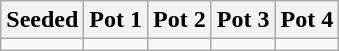<table class="wikitable">
<tr>
<th>Seeded</th>
<th>Pot 1</th>
<th>Pot 2</th>
<th>Pot 3</th>
<th>Pot 4</th>
</tr>
<tr>
<td></td>
<td></td>
<td></td>
<td></td>
<td></td>
</tr>
</table>
